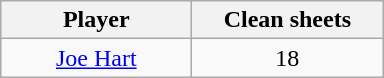<table class="wikitable">
<tr>
<th width="120">Player</th>
<th width="120">Clean sheets</th>
</tr>
<tr>
<td align="center"> <a href='#'>Joe Hart</a></td>
<td align="center">18</td>
</tr>
</table>
